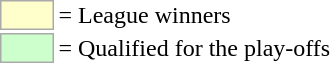<table>
<tr>
<td style="background-color:#ffffcc; border:1px solid #aaaaaa; width:2em;"></td>
<td>= League winners</td>
</tr>
<tr>
<td style="background-color:#ccffcc; border:1px solid #aaaaaa; width:2em;"></td>
<td>= Qualified for the play-offs</td>
</tr>
</table>
